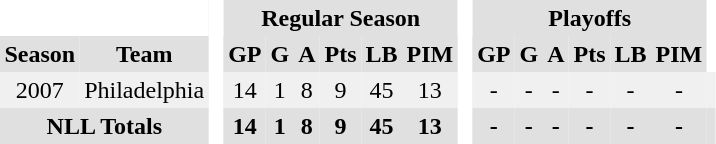<table BORDER="0" CELLPADDING="3" CELLSPACING="0">
<tr ALIGN="center" bgcolor="#e0e0e0">
<th colspan="2" bgcolor="#ffffff"> </th>
<th rowspan="99" bgcolor="#ffffff"> </th>
<th colspan="6">Regular Season</th>
<th rowspan="99" bgcolor="#ffffff"> </th>
<th colspan="6">Playoffs</th>
</tr>
<tr ALIGN="center" bgcolor="#e0e0e0">
<th>Season</th>
<th>Team</th>
<th>GP</th>
<th>G</th>
<th>A</th>
<th>Pts</th>
<th>LB</th>
<th>PIM</th>
<th>GP</th>
<th>G</th>
<th>A</th>
<th>Pts</th>
<th>LB</th>
<th>PIM</th>
</tr>
<tr ALIGN="center" bgcolor="#f0f0f0">
<td>2007</td>
<td>Philadelphia</td>
<td>14</td>
<td>1</td>
<td>8</td>
<td>9</td>
<td>45</td>
<td>13</td>
<td>-</td>
<td>-</td>
<td>-</td>
<td>-</td>
<td>-</td>
<td>-</td>
<td></td>
</tr>
<tr ALIGN="center" bgcolor="#e0e0e0">
<th colspan="2">NLL Totals</th>
<th>14</th>
<th>1</th>
<th>8</th>
<th>9</th>
<th>45</th>
<th>13</th>
<th>-</th>
<th>-</th>
<th>-</th>
<th>-</th>
<th>-</th>
<th>-</th>
<th></th>
</tr>
</table>
